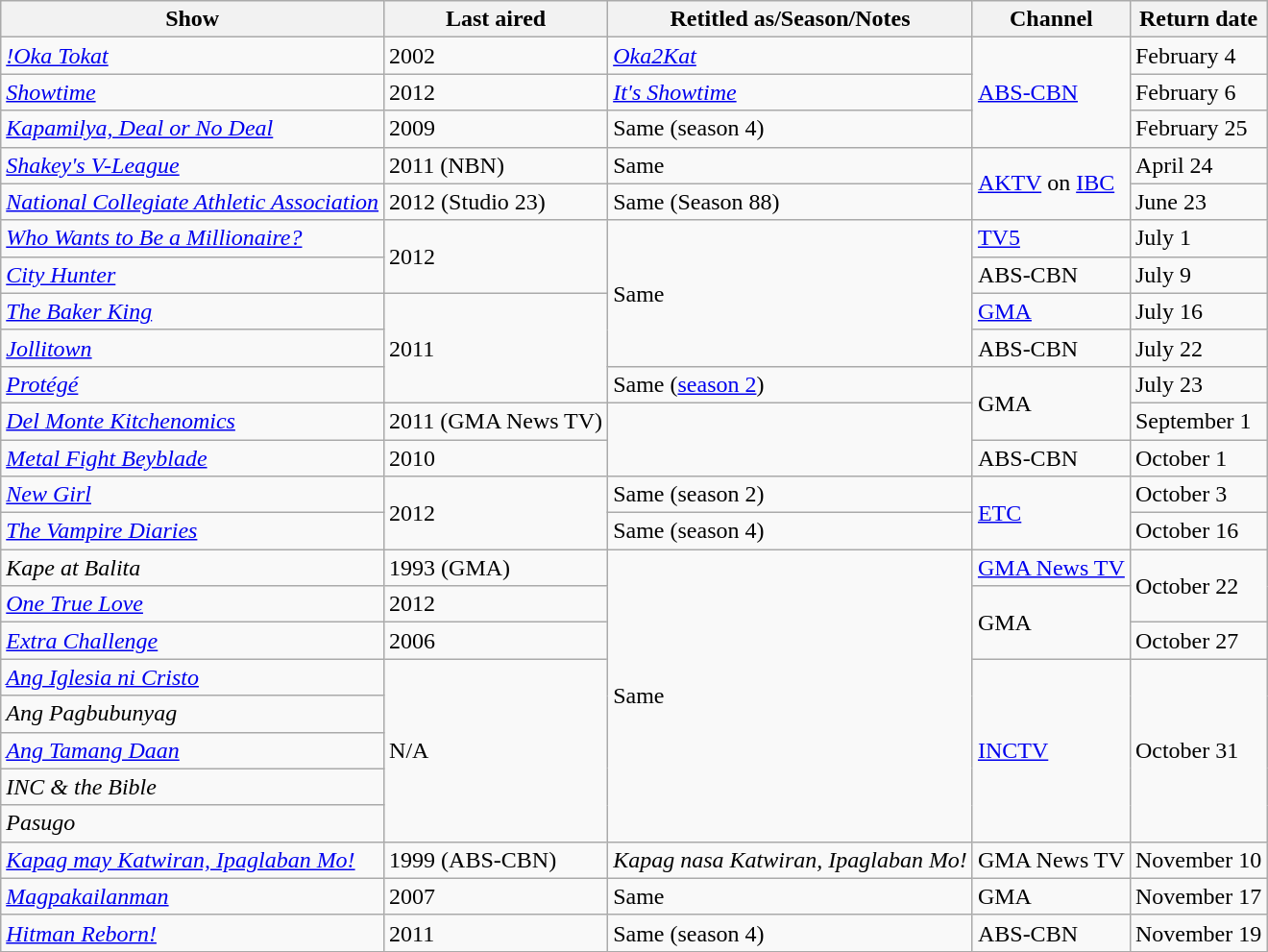<table class="wikitable">
<tr>
<th>Show</th>
<th>Last aired</th>
<th>Retitled as/Season/Notes</th>
<th>Channel</th>
<th>Return date</th>
</tr>
<tr>
<td><em><a href='#'>!Oka Tokat</a></em></td>
<td>2002</td>
<td><em><a href='#'>Oka2Kat</a></em></td>
<td rowspan="3"><a href='#'>ABS-CBN</a></td>
<td>February 4</td>
</tr>
<tr>
<td><em><a href='#'>Showtime</a></em></td>
<td>2012</td>
<td><em><a href='#'>It's Showtime</a></em></td>
<td>February 6</td>
</tr>
<tr>
<td><em><a href='#'>Kapamilya, Deal or No Deal</a></em></td>
<td>2009</td>
<td>Same (season 4)</td>
<td>February 25</td>
</tr>
<tr>
<td><em><a href='#'>Shakey's V-League</a></em></td>
<td>2011 (NBN)</td>
<td>Same</td>
<td rowspan="2"><a href='#'>AKTV</a> on <a href='#'>IBC</a></td>
<td>April 24</td>
</tr>
<tr>
<td><em><a href='#'>National Collegiate Athletic Association</a></em></td>
<td>2012 (Studio 23)</td>
<td>Same (Season 88)</td>
<td>June 23</td>
</tr>
<tr>
<td><em><a href='#'>Who Wants to Be a Millionaire?</a></em></td>
<td rowspan="2">2012</td>
<td rowspan="4">Same</td>
<td><a href='#'>TV5</a></td>
<td>July 1</td>
</tr>
<tr>
<td><em><a href='#'>City Hunter</a></em></td>
<td>ABS-CBN</td>
<td>July 9</td>
</tr>
<tr>
<td><em><a href='#'>The Baker King</a></em></td>
<td rowspan="3">2011</td>
<td><a href='#'>GMA</a></td>
<td>July 16</td>
</tr>
<tr>
<td><em><a href='#'>Jollitown</a></em></td>
<td>ABS-CBN</td>
<td>July 22</td>
</tr>
<tr>
<td><a href='#'><em>Protégé</em></a></td>
<td>Same (<a href='#'>season 2</a>)</td>
<td rowspan="2">GMA</td>
<td>July 23</td>
</tr>
<tr>
<td><em><a href='#'>Del Monte Kitchenomics</a></em></td>
<td>2011 (GMA News TV)</td>
<td rowspan="2"></td>
<td>September 1</td>
</tr>
<tr>
<td><em><a href='#'>Metal Fight Beyblade</a></em></td>
<td>2010</td>
<td>ABS-CBN</td>
<td>October 1</td>
</tr>
<tr>
<td><em><a href='#'>New Girl</a></em></td>
<td rowspan="2">2012</td>
<td>Same (season 2)</td>
<td rowspan="2"><a href='#'>ETC</a></td>
<td>October 3</td>
</tr>
<tr>
<td><em><a href='#'>The Vampire Diaries</a></em></td>
<td>Same (season 4)</td>
<td>October 16</td>
</tr>
<tr>
<td><em>Kape at Balita</em></td>
<td>1993 (GMA)</td>
<td rowspan="8">Same</td>
<td><a href='#'>GMA News TV</a></td>
<td rowspan="2">October 22</td>
</tr>
<tr>
<td><em><a href='#'>One True Love</a></em></td>
<td>2012</td>
<td rowspan="2">GMA</td>
</tr>
<tr>
<td><em><a href='#'>Extra Challenge</a></em></td>
<td>2006</td>
<td>October 27</td>
</tr>
<tr>
<td><em><a href='#'>Ang Iglesia ni Cristo</a></em></td>
<td rowspan="5">N/A</td>
<td rowspan="5"><a href='#'>INCTV</a></td>
<td rowspan="5">October 31</td>
</tr>
<tr>
<td><em>Ang Pagbubunyag</em></td>
</tr>
<tr>
<td><em><a href='#'>Ang Tamang Daan</a></em></td>
</tr>
<tr>
<td><em>INC & the Bible</em></td>
</tr>
<tr>
<td><em>Pasugo</em></td>
</tr>
<tr>
<td><em><a href='#'>Kapag may Katwiran, Ipaglaban Mo!</a></em></td>
<td>1999 (ABS-CBN)</td>
<td><em>Kapag nasa Katwiran, Ipaglaban Mo!</em></td>
<td>GMA News TV</td>
<td>November 10</td>
</tr>
<tr>
<td><em><a href='#'>Magpakailanman</a></em></td>
<td>2007</td>
<td>Same</td>
<td>GMA</td>
<td>November 17</td>
</tr>
<tr>
<td><em><a href='#'>Hitman Reborn!</a></em></td>
<td>2011</td>
<td>Same (season 4)</td>
<td>ABS-CBN</td>
<td>November 19</td>
</tr>
<tr>
</tr>
</table>
